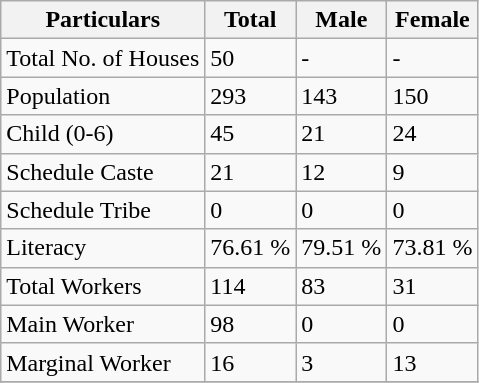<table class="wikitable sortable">
<tr>
<th>Particulars</th>
<th>Total</th>
<th>Male</th>
<th>Female</th>
</tr>
<tr>
<td>Total No. of Houses</td>
<td>50</td>
<td>-</td>
<td>-</td>
</tr>
<tr>
<td>Population</td>
<td>293</td>
<td>143</td>
<td>150</td>
</tr>
<tr>
<td>Child (0-6)</td>
<td>45</td>
<td>21</td>
<td>24</td>
</tr>
<tr>
<td>Schedule Caste</td>
<td>21</td>
<td>12</td>
<td>9</td>
</tr>
<tr>
<td>Schedule Tribe</td>
<td>0</td>
<td>0</td>
<td>0</td>
</tr>
<tr>
<td>Literacy</td>
<td>76.61 %</td>
<td>79.51 %</td>
<td>73.81 %</td>
</tr>
<tr>
<td>Total Workers</td>
<td>114</td>
<td>83</td>
<td>31</td>
</tr>
<tr>
<td>Main Worker</td>
<td>98</td>
<td>0</td>
<td>0</td>
</tr>
<tr>
<td>Marginal Worker</td>
<td>16</td>
<td>3</td>
<td>13</td>
</tr>
<tr>
</tr>
</table>
